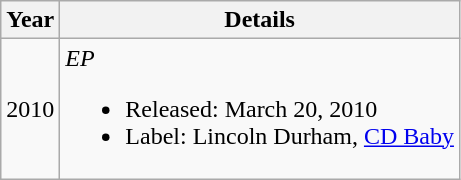<table class=wikitable style=text-align:center;>
<tr>
<th>Year</th>
<th>Details</th>
</tr>
<tr>
<td>2010</td>
<td align=left><em>EP</em><br><ul><li>Released: March 20, 2010</li><li>Label: Lincoln Durham, <a href='#'>CD Baby</a></li></ul></td>
</tr>
</table>
